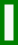<table class="wikitable" style="border: 3px solid green">
<tr>
<td><br></td>
</tr>
</table>
